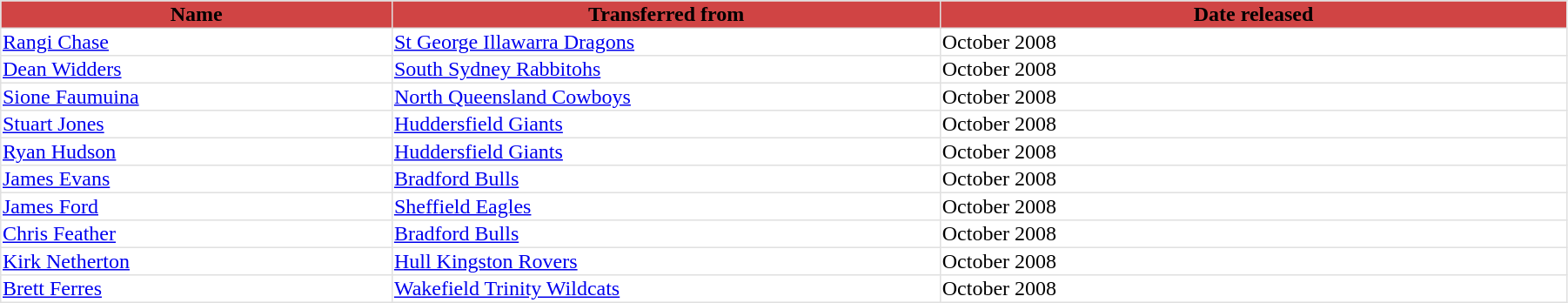<table border="1"  style="width:95%; border-collapse:collapse; border-color:#e0e0e0;">
<tr style="background:#d04444;">
<th style="width:25%;">Name</th>
<th style="width:35%;">Transferred from</th>
<th style="width:45%;">Date released</th>
</tr>
<tr>
<td><a href='#'>Rangi Chase</a></td>
<td><a href='#'>St George Illawarra Dragons</a></td>
<td>October 2008</td>
</tr>
<tr>
<td><a href='#'>Dean Widders</a></td>
<td><a href='#'>South Sydney Rabbitohs</a></td>
<td>October 2008</td>
</tr>
<tr>
<td><a href='#'>Sione Faumuina</a></td>
<td><a href='#'>North Queensland Cowboys</a></td>
<td>October 2008</td>
</tr>
<tr>
<td><a href='#'>Stuart Jones</a></td>
<td><a href='#'>Huddersfield Giants</a></td>
<td>October 2008</td>
</tr>
<tr>
<td><a href='#'>Ryan Hudson</a></td>
<td><a href='#'>Huddersfield Giants</a></td>
<td>October 2008</td>
</tr>
<tr>
<td><a href='#'>James Evans</a></td>
<td><a href='#'>Bradford Bulls</a></td>
<td>October 2008</td>
</tr>
<tr>
<td><a href='#'>James Ford</a></td>
<td><a href='#'>Sheffield Eagles</a></td>
<td>October 2008</td>
</tr>
<tr>
<td><a href='#'>Chris Feather</a></td>
<td><a href='#'>Bradford Bulls</a></td>
<td>October 2008</td>
</tr>
<tr>
<td><a href='#'>Kirk Netherton</a></td>
<td><a href='#'>Hull Kingston Rovers</a></td>
<td>October 2008</td>
</tr>
<tr>
<td><a href='#'>Brett Ferres</a></td>
<td><a href='#'>Wakefield Trinity Wildcats</a></td>
<td>October 2008</td>
</tr>
</table>
